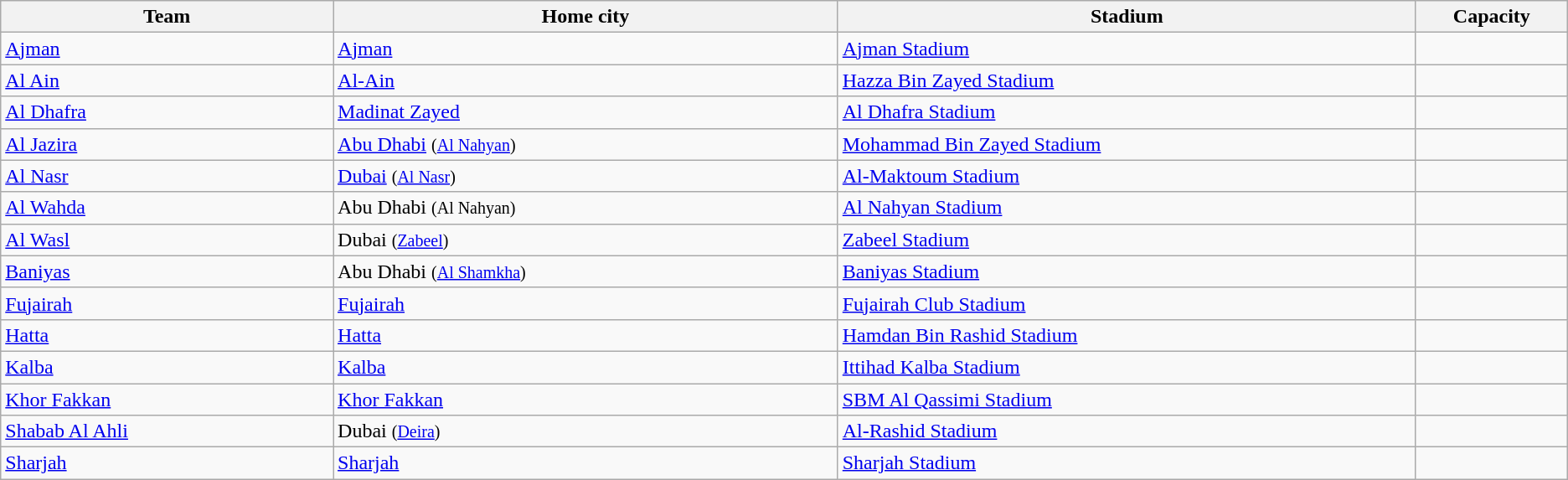<table class="wikitable sortable" style="text-align: left;">
<tr>
<th width="500">Team</th>
<th width="800">Home city</th>
<th width="900">Stadium</th>
<th width="175">Capacity</th>
</tr>
<tr>
<td><a href='#'>Ajman</a></td>
<td><a href='#'>Ajman</a></td>
<td><a href='#'>Ajman Stadium</a></td>
<td style="text-align:center;"></td>
</tr>
<tr>
<td><a href='#'>Al Ain</a></td>
<td><a href='#'>Al-Ain</a></td>
<td><a href='#'>Hazza Bin Zayed Stadium</a></td>
<td style="text-align:center;"></td>
</tr>
<tr>
<td><a href='#'>Al Dhafra</a></td>
<td><a href='#'>Madinat Zayed</a></td>
<td><a href='#'>Al Dhafra Stadium</a></td>
<td style="text-align:center;"></td>
</tr>
<tr>
<td><a href='#'>Al Jazira</a></td>
<td><a href='#'>Abu Dhabi</a> <small>(<a href='#'>Al Nahyan</a>)</small></td>
<td><a href='#'>Mohammad Bin Zayed Stadium</a></td>
<td style="text-align:center;"></td>
</tr>
<tr>
<td><a href='#'>Al Nasr</a></td>
<td><a href='#'>Dubai</a> <small>(<a href='#'>Al Nasr</a>)</small></td>
<td><a href='#'>Al-Maktoum Stadium</a></td>
<td style="text-align:center;"></td>
</tr>
<tr>
<td><a href='#'>Al Wahda</a></td>
<td>Abu Dhabi <small>(Al Nahyan)</small></td>
<td><a href='#'>Al Nahyan Stadium</a></td>
<td style="text-align:center;"></td>
</tr>
<tr>
<td><a href='#'>Al Wasl</a></td>
<td>Dubai <small>(<a href='#'>Zabeel</a>)</small></td>
<td><a href='#'>Zabeel Stadium</a></td>
<td style="text-align:center;"></td>
</tr>
<tr>
<td><a href='#'>Baniyas</a></td>
<td>Abu Dhabi <small>(<a href='#'>Al Shamkha</a>)</small></td>
<td><a href='#'>Baniyas Stadium</a></td>
<td style="text-align:center;"></td>
</tr>
<tr>
<td><a href='#'>Fujairah</a></td>
<td><a href='#'>Fujairah</a></td>
<td><a href='#'>Fujairah Club Stadium</a></td>
<td style="text-align:center;"></td>
</tr>
<tr>
<td><a href='#'>Hatta</a></td>
<td><a href='#'>Hatta</a></td>
<td><a href='#'>Hamdan Bin Rashid Stadium</a></td>
<td style="text-align:center;"></td>
</tr>
<tr>
<td><a href='#'>Kalba</a></td>
<td><a href='#'>Kalba</a></td>
<td><a href='#'>Ittihad Kalba Stadium</a></td>
<td style="text-align:center;"></td>
</tr>
<tr>
<td><a href='#'>Khor Fakkan</a></td>
<td><a href='#'>Khor Fakkan</a></td>
<td><a href='#'>SBM Al Qassimi Stadium</a></td>
<td style="text-align:center;"></td>
</tr>
<tr>
<td><a href='#'>Shabab Al Ahli</a></td>
<td>Dubai <small>(<a href='#'>Deira</a>)</small></td>
<td><a href='#'>Al-Rashid Stadium</a></td>
<td style="text-align:center;"></td>
</tr>
<tr>
<td><a href='#'>Sharjah</a></td>
<td><a href='#'>Sharjah</a></td>
<td><a href='#'>Sharjah Stadium</a></td>
<td style="text-align:center;"></td>
</tr>
</table>
